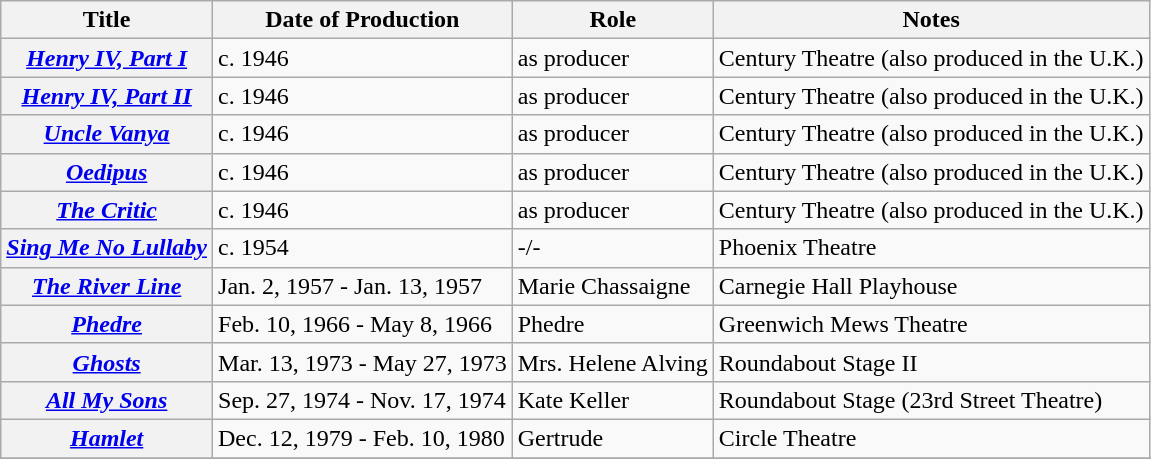<table class="wikitable sortable plainrowheaders">
<tr>
<th scope="col">Title</th>
<th scope="col">Date of Production</th>
<th scope="col">Role</th>
<th scope="col">Notes</th>
</tr>
<tr>
<th scope="row"><em><a href='#'>Henry IV, Part I</a></em></th>
<td>c. 1946</td>
<td>as producer</td>
<td>Century Theatre (also produced in the U.K.)</td>
</tr>
<tr>
<th scope="row"><em><a href='#'>Henry IV, Part II</a></em></th>
<td>c. 1946</td>
<td>as producer</td>
<td>Century Theatre (also produced in the U.K.)</td>
</tr>
<tr>
<th scope="row"><em><a href='#'>Uncle Vanya</a></em></th>
<td>c. 1946</td>
<td>as producer</td>
<td>Century Theatre (also produced in the U.K.)</td>
</tr>
<tr>
<th scope="row"><em><a href='#'>Oedipus</a></em></th>
<td>c. 1946</td>
<td>as producer</td>
<td>Century Theatre (also produced in the U.K.)</td>
</tr>
<tr>
<th scope="row"><em><a href='#'>The Critic</a></em></th>
<td>c. 1946</td>
<td>as producer</td>
<td>Century Theatre (also produced in the U.K.)</td>
</tr>
<tr>
<th scope="row"><em><a href='#'>Sing Me No Lullaby</a></em></th>
<td>c. 1954</td>
<td>-/-</td>
<td>Phoenix Theatre</td>
</tr>
<tr>
<th scope="row"><em><a href='#'>The River Line</a></em></th>
<td>Jan. 2, 1957 - Jan. 13, 1957</td>
<td>Marie Chassaigne</td>
<td>Carnegie Hall Playhouse</td>
</tr>
<tr>
<th scope="row"><em><a href='#'>Phedre</a></em></th>
<td>Feb. 10, 1966 - May 8, 1966</td>
<td>Phedre</td>
<td>Greenwich Mews Theatre</td>
</tr>
<tr>
<th scope="row"><em><a href='#'>Ghosts</a></em></th>
<td>Mar. 13, 1973 - May 27, 1973</td>
<td>Mrs. Helene Alving</td>
<td>Roundabout Stage II</td>
</tr>
<tr>
<th scope="row"><em><a href='#'>All My Sons</a></em></th>
<td>Sep. 27, 1974 - Nov. 17, 1974</td>
<td>Kate Keller</td>
<td>Roundabout Stage (23rd Street Theatre)</td>
</tr>
<tr>
<th scope="row"><em><a href='#'>Hamlet</a></em></th>
<td>Dec. 12, 1979 - Feb. 10, 1980</td>
<td>Gertrude</td>
<td>Circle Theatre</td>
</tr>
<tr>
</tr>
</table>
